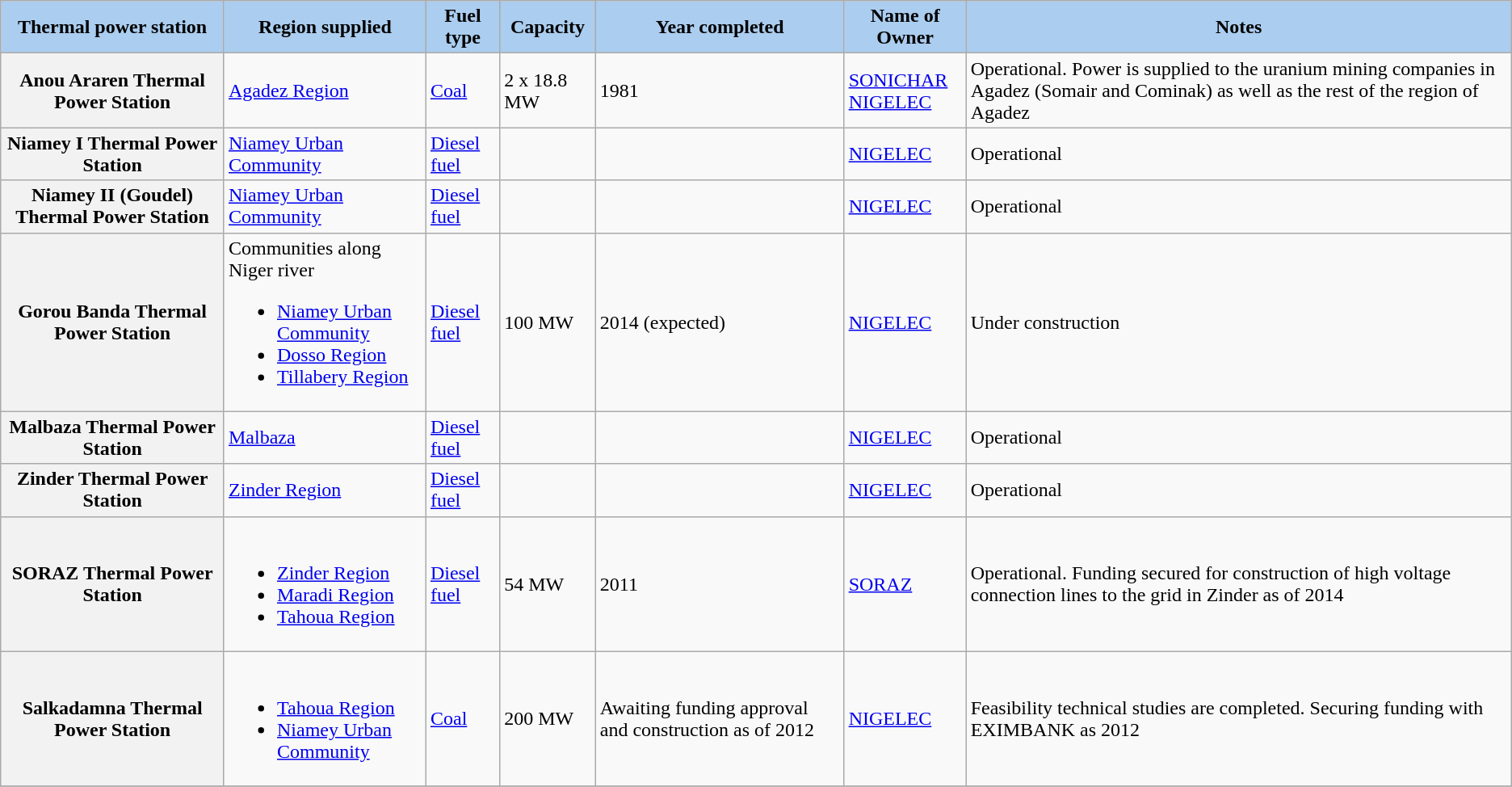<table class="wikitable sortable">
<tr>
<th style="background-color:#ABCDEF;">Thermal power station</th>
<th style="background-color:#ABCDEF;">Region supplied</th>
<th style="background-color:#ABCDEF;">Fuel type</th>
<th style="background-color:#ABCDEF;">Capacity</th>
<th style="background-color:#ABCDEF;">Year completed</th>
<th style="background-color:#ABCDEF;">Name of Owner</th>
<th style="background-color:#ABCDEF;">Notes</th>
</tr>
<tr>
<th>Anou Araren Thermal Power Station</th>
<td><a href='#'>Agadez Region</a></td>
<td><a href='#'>Coal</a></td>
<td>2 x 18.8 MW</td>
<td>1981</td>
<td><a href='#'>SONICHAR</a><br><a href='#'>NIGELEC</a></td>
<td>Operational. Power is supplied to the uranium mining companies in Agadez (Somair and Cominak) as well as the rest of the region of Agadez</td>
</tr>
<tr>
<th>Niamey I Thermal Power Station</th>
<td><a href='#'>Niamey Urban Community</a></td>
<td><a href='#'>Diesel fuel</a></td>
<td></td>
<td></td>
<td><a href='#'>NIGELEC</a></td>
<td>Operational</td>
</tr>
<tr>
<th>Niamey II (Goudel) Thermal Power Station</th>
<td><a href='#'>Niamey Urban Community</a></td>
<td><a href='#'>Diesel fuel</a></td>
<td></td>
<td></td>
<td><a href='#'>NIGELEC</a></td>
<td>Operational</td>
</tr>
<tr>
<th>Gorou Banda Thermal Power Station </th>
<td>Communities along Niger river<br><ul><li><a href='#'>Niamey Urban Community</a></li><li><a href='#'>Dosso Region</a></li><li><a href='#'>Tillabery Region</a></li></ul></td>
<td><a href='#'>Diesel fuel</a></td>
<td>100 MW</td>
<td>2014 (expected)</td>
<td><a href='#'>NIGELEC</a></td>
<td>Under construction</td>
</tr>
<tr>
<th>Malbaza Thermal Power Station</th>
<td><a href='#'>Malbaza</a></td>
<td><a href='#'>Diesel fuel</a></td>
<td></td>
<td></td>
<td><a href='#'>NIGELEC</a></td>
<td>Operational</td>
</tr>
<tr>
<th>Zinder Thermal Power Station</th>
<td><a href='#'>Zinder Region</a></td>
<td><a href='#'>Diesel fuel</a></td>
<td></td>
<td></td>
<td><a href='#'>NIGELEC</a></td>
<td>Operational</td>
</tr>
<tr>
<th>SORAZ Thermal Power Station </th>
<td><br><ul><li><a href='#'>Zinder Region</a></li><li><a href='#'>Maradi Region</a></li><li><a href='#'>Tahoua Region</a></li></ul></td>
<td><a href='#'>Diesel fuel</a></td>
<td>54 MW</td>
<td>2011</td>
<td><a href='#'>SORAZ</a></td>
<td>Operational. Funding secured for construction of high voltage connection lines to the grid in Zinder as of 2014 </td>
</tr>
<tr>
<th>Salkadamna Thermal Power Station </th>
<td><br><ul><li><a href='#'>Tahoua Region</a></li><li><a href='#'>Niamey Urban Community</a></li></ul></td>
<td><a href='#'>Coal</a></td>
<td>200 MW</td>
<td>Awaiting funding approval and construction as of 2012</td>
<td><a href='#'>NIGELEC</a></td>
<td>Feasibility technical studies are completed. Securing funding with EXIMBANK as 2012</td>
</tr>
<tr>
</tr>
</table>
